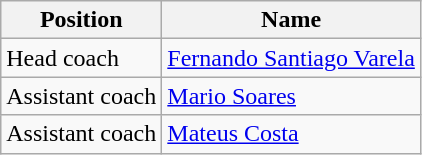<table class="wikitable">
<tr>
<th>Position</th>
<th>Name</th>
</tr>
<tr>
<td>Head coach</td>
<td> <a href='#'>Fernando Santiago Varela</a></td>
</tr>
<tr>
<td>Assistant coach</td>
<td> <a href='#'>Mario Soares</a></td>
</tr>
<tr>
<td>Assistant coach</td>
<td> <a href='#'>Mateus Costa</a></td>
</tr>
</table>
